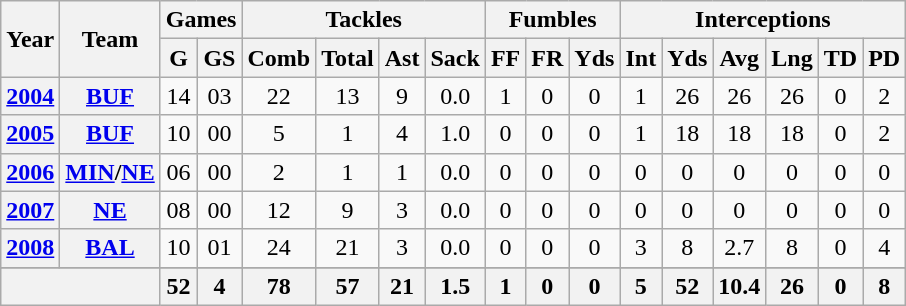<table class=wikitable style="text-align:center;">
<tr>
<th rowspan="2">Year</th>
<th rowspan="2">Team</th>
<th colspan="2">Games</th>
<th colspan="4">Tackles</th>
<th colspan="3">Fumbles</th>
<th colspan="6">Interceptions</th>
</tr>
<tr>
<th>G</th>
<th>GS</th>
<th>Comb</th>
<th>Total</th>
<th>Ast</th>
<th>Sack</th>
<th>FF</th>
<th>FR</th>
<th>Yds</th>
<th>Int</th>
<th>Yds</th>
<th>Avg</th>
<th>Lng</th>
<th>TD</th>
<th>PD</th>
</tr>
<tr>
<th><a href='#'>2004</a></th>
<th><a href='#'>BUF</a></th>
<td>14</td>
<td>03</td>
<td>22</td>
<td>13</td>
<td>9</td>
<td>0.0</td>
<td>1</td>
<td>0</td>
<td>0</td>
<td>1</td>
<td>26</td>
<td>26</td>
<td>26</td>
<td>0</td>
<td>2</td>
</tr>
<tr>
<th><a href='#'>2005</a></th>
<th><a href='#'>BUF</a></th>
<td>10</td>
<td>00</td>
<td>5</td>
<td>1</td>
<td>4</td>
<td>1.0</td>
<td>0</td>
<td>0</td>
<td>0</td>
<td>1</td>
<td>18</td>
<td>18</td>
<td>18</td>
<td>0</td>
<td>2</td>
</tr>
<tr>
<th><a href='#'>2006</a></th>
<th><a href='#'>MIN</a>/<a href='#'>NE</a></th>
<td>06</td>
<td>00</td>
<td>2</td>
<td>1</td>
<td>1</td>
<td>0.0</td>
<td>0</td>
<td>0</td>
<td>0</td>
<td>0</td>
<td>0</td>
<td>0</td>
<td>0</td>
<td>0</td>
<td>0</td>
</tr>
<tr>
<th><a href='#'>2007</a></th>
<th><a href='#'>NE</a></th>
<td>08</td>
<td>00</td>
<td>12</td>
<td>9</td>
<td>3</td>
<td>0.0</td>
<td>0</td>
<td>0</td>
<td>0</td>
<td>0</td>
<td>0</td>
<td>0</td>
<td>0</td>
<td>0</td>
<td>0</td>
</tr>
<tr>
<th><a href='#'>2008</a></th>
<th><a href='#'>BAL</a></th>
<td>10</td>
<td>01</td>
<td>24</td>
<td>21</td>
<td>3</td>
<td>0.0</td>
<td>0</td>
<td>0</td>
<td>0</td>
<td>3</td>
<td>8</td>
<td>2.7</td>
<td>8</td>
<td>0</td>
<td>4</td>
</tr>
<tr>
</tr>
<tr class="sortbottom">
<th colspan=2></th>
<th>52</th>
<th>4</th>
<th>78</th>
<th>57</th>
<th>21</th>
<th>1.5</th>
<th>1</th>
<th>0</th>
<th>0</th>
<th>5</th>
<th>52</th>
<th>10.4</th>
<th>26</th>
<th>0</th>
<th>8</th>
</tr>
</table>
